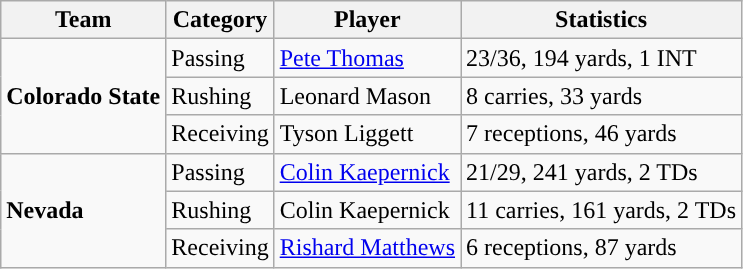<table class="wikitable" style="float: left;">
<tr>
<th>Team</th>
<th>Category</th>
<th>Player</th>
<th>Statistics</th>
</tr>
<tr>
<td rowspan=3><strong>Colorado State</strong></td>
<td>Passing</td>
<td><a href='#'>Pete Thomas</a></td>
<td>23/36, 194 yards, 1 INT</td>
</tr>
<tr>
<td>Rushing</td>
<td>Leonard Mason</td>
<td>8 carries, 33 yards</td>
</tr>
<tr>
<td>Receiving</td>
<td>Tyson Liggett</td>
<td>7 receptions, 46 yards</td>
</tr>
<tr>
<td rowspan=3><strong>Nevada</strong></td>
<td>Passing</td>
<td><a href='#'>Colin Kaepernick</a></td>
<td>21/29, 241 yards, 2 TDs</td>
</tr>
<tr>
<td>Rushing</td>
<td>Colin Kaepernick</td>
<td>11 carries, 161 yards, 2 TDs</td>
</tr>
<tr>
<td>Receiving</td>
<td><a href='#'>Rishard Matthews</a></td>
<td>6 receptions, 87 yards</td>
</tr>
</table>
